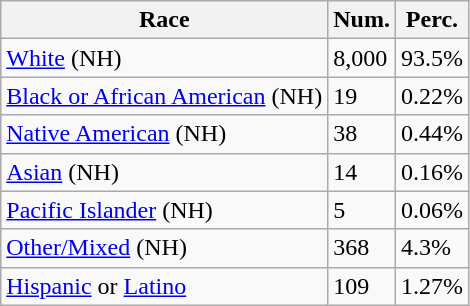<table class="wikitable">
<tr>
<th>Race</th>
<th>Num.</th>
<th>Perc.</th>
</tr>
<tr>
<td><a href='#'>White</a> (NH)</td>
<td>8,000</td>
<td>93.5%</td>
</tr>
<tr>
<td><a href='#'>Black or African American</a> (NH)</td>
<td>19</td>
<td>0.22%</td>
</tr>
<tr>
<td><a href='#'>Native American</a> (NH)</td>
<td>38</td>
<td>0.44%</td>
</tr>
<tr>
<td><a href='#'>Asian</a> (NH)</td>
<td>14</td>
<td>0.16%</td>
</tr>
<tr>
<td><a href='#'>Pacific Islander</a> (NH)</td>
<td>5</td>
<td>0.06%</td>
</tr>
<tr>
<td><a href='#'>Other/Mixed</a> (NH)</td>
<td>368</td>
<td>4.3%</td>
</tr>
<tr>
<td><a href='#'>Hispanic</a> or <a href='#'>Latino</a></td>
<td>109</td>
<td>1.27%</td>
</tr>
</table>
